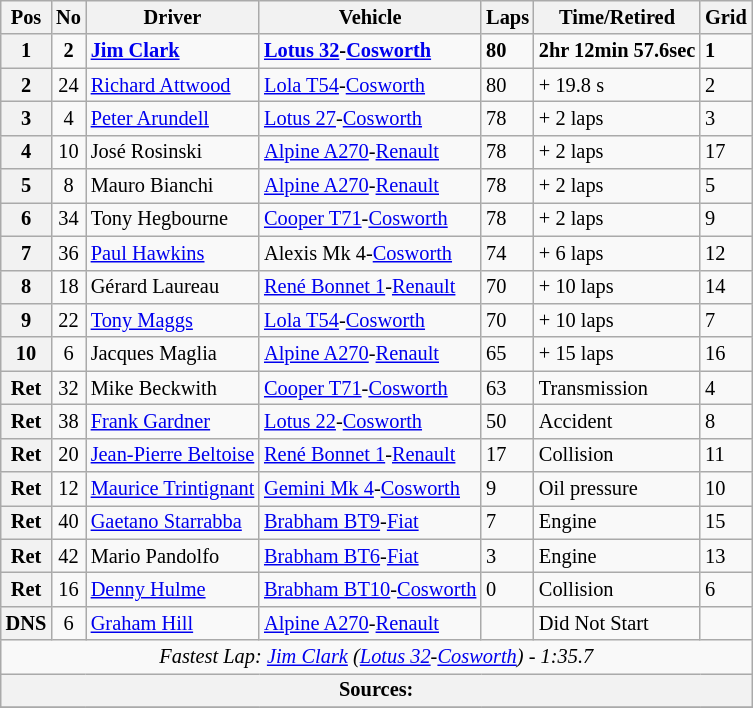<table class="wikitable" style="font-size: 85%;">
<tr>
<th>Pos</th>
<th>No</th>
<th>Driver</th>
<th>Vehicle</th>
<th>Laps</th>
<th>Time/Retired</th>
<th>Grid</th>
</tr>
<tr>
<th>1</th>
<td align="center"><strong>2</strong></td>
<td> <strong><a href='#'>Jim Clark</a></strong></td>
<td><strong><a href='#'>Lotus 32</a>-<a href='#'>Cosworth</a></strong></td>
<td><strong>80</strong></td>
<td><strong>2hr 12min 57.6sec</strong></td>
<td><strong>1</strong></td>
</tr>
<tr>
<th>2</th>
<td align="center">24</td>
<td> <a href='#'>Richard Attwood</a></td>
<td><a href='#'>Lola T54</a>-<a href='#'>Cosworth</a></td>
<td>80</td>
<td>+ 19.8 s</td>
<td>2</td>
</tr>
<tr>
<th>3</th>
<td align="center">4</td>
<td> <a href='#'>Peter Arundell</a></td>
<td><a href='#'>Lotus 27</a>-<a href='#'>Cosworth</a></td>
<td>78</td>
<td>+ 2 laps</td>
<td>3</td>
</tr>
<tr>
<th>4</th>
<td align="center">10</td>
<td> José Rosinski</td>
<td><a href='#'>Alpine A270</a>-<a href='#'>Renault</a></td>
<td>78</td>
<td>+ 2 laps</td>
<td>17</td>
</tr>
<tr>
<th>5</th>
<td align="center">8</td>
<td> Mauro Bianchi</td>
<td><a href='#'>Alpine A270</a>-<a href='#'>Renault</a></td>
<td>78</td>
<td>+ 2 laps</td>
<td>5</td>
</tr>
<tr>
<th>6</th>
<td align="center">34</td>
<td> Tony Hegbourne</td>
<td><a href='#'>Cooper T71</a>-<a href='#'>Cosworth</a></td>
<td>78</td>
<td>+ 2 laps</td>
<td>9</td>
</tr>
<tr>
<th>7</th>
<td align="center">36</td>
<td> <a href='#'>Paul Hawkins</a></td>
<td>Alexis Mk 4-<a href='#'>Cosworth</a></td>
<td>74</td>
<td>+ 6 laps</td>
<td>12</td>
</tr>
<tr>
<th>8</th>
<td align="center">18</td>
<td> Gérard Laureau</td>
<td><a href='#'>René Bonnet 1</a>-<a href='#'>Renault</a></td>
<td>70</td>
<td>+ 10 laps</td>
<td>14</td>
</tr>
<tr>
<th>9</th>
<td align="center">22</td>
<td> <a href='#'>Tony Maggs</a></td>
<td><a href='#'>Lola T54</a>-<a href='#'>Cosworth</a></td>
<td>70</td>
<td>+ 10 laps</td>
<td>7</td>
</tr>
<tr>
<th>10</th>
<td align="center">6</td>
<td> Jacques Maglia</td>
<td><a href='#'>Alpine A270</a>-<a href='#'>Renault</a></td>
<td>65</td>
<td>+ 15 laps</td>
<td>16</td>
</tr>
<tr>
<th>Ret</th>
<td align="center">32</td>
<td> Mike Beckwith</td>
<td><a href='#'>Cooper T71</a>-<a href='#'>Cosworth</a></td>
<td>63</td>
<td>Transmission</td>
<td>4</td>
</tr>
<tr>
<th>Ret</th>
<td align="center">38</td>
<td> <a href='#'>Frank Gardner</a></td>
<td><a href='#'>Lotus 22</a>-<a href='#'>Cosworth</a></td>
<td>50</td>
<td>Accident</td>
<td>8</td>
</tr>
<tr>
<th>Ret</th>
<td align="center">20</td>
<td> <a href='#'>Jean-Pierre Beltoise</a></td>
<td><a href='#'>René Bonnet 1</a>-<a href='#'>Renault</a></td>
<td>17</td>
<td>Collision</td>
<td>11</td>
</tr>
<tr>
<th>Ret</th>
<td align="center">12</td>
<td> <a href='#'>Maurice Trintignant</a></td>
<td><a href='#'>Gemini Mk 4</a>-<a href='#'>Cosworth</a></td>
<td>9</td>
<td>Oil pressure</td>
<td>10</td>
</tr>
<tr>
<th>Ret</th>
<td align="center">40</td>
<td> <a href='#'>Gaetano Starrabba</a></td>
<td><a href='#'>Brabham BT9</a>-<a href='#'>Fiat</a></td>
<td>7</td>
<td>Engine</td>
<td>15</td>
</tr>
<tr>
<th>Ret</th>
<td align="center">42</td>
<td> Mario Pandolfo</td>
<td><a href='#'>Brabham BT6</a>-<a href='#'>Fiat</a></td>
<td>3</td>
<td>Engine</td>
<td>13</td>
</tr>
<tr>
<th>Ret</th>
<td align="center">16</td>
<td> <a href='#'>Denny Hulme</a></td>
<td><a href='#'>Brabham BT10</a>-<a href='#'>Cosworth</a></td>
<td>0</td>
<td>Collision</td>
<td>6</td>
</tr>
<tr>
<th>DNS</th>
<td align="center">6</td>
<td> <a href='#'>Graham Hill</a></td>
<td><a href='#'>Alpine A270</a>-<a href='#'>Renault</a></td>
<td></td>
<td>Did Not Start</td>
<td></td>
</tr>
<tr>
<td colspan="8" align="center"><em>Fastest Lap: <a href='#'>Jim Clark</a> (<a href='#'>Lotus 32</a>-<a href='#'>Cosworth</a>) - 1:35.7</em></td>
</tr>
<tr>
<th colspan="8">Sources:</th>
</tr>
<tr>
</tr>
</table>
